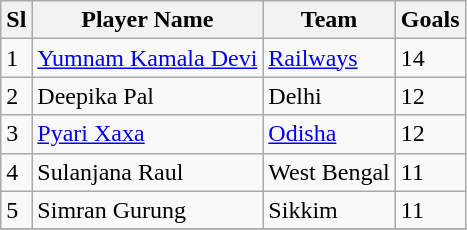<table class="wikitable">
<tr>
<th>Sl</th>
<th>Player Name</th>
<th>Team</th>
<th>Goals</th>
</tr>
<tr>
<td>1</td>
<td><a href='#'>Yumnam Kamala Devi</a></td>
<td><a href='#'>Railways</a></td>
<td>14</td>
</tr>
<tr>
<td>2</td>
<td>Deepika Pal</td>
<td>Delhi</td>
<td>12</td>
</tr>
<tr>
<td>3</td>
<td><a href='#'>Pyari Xaxa</a></td>
<td><a href='#'>Odisha</a></td>
<td>12</td>
</tr>
<tr>
<td>4</td>
<td>Sulanjana Raul</td>
<td>West Bengal</td>
<td>11</td>
</tr>
<tr>
<td>5</td>
<td>Simran Gurung</td>
<td>Sikkim</td>
<td>11</td>
</tr>
<tr>
</tr>
</table>
